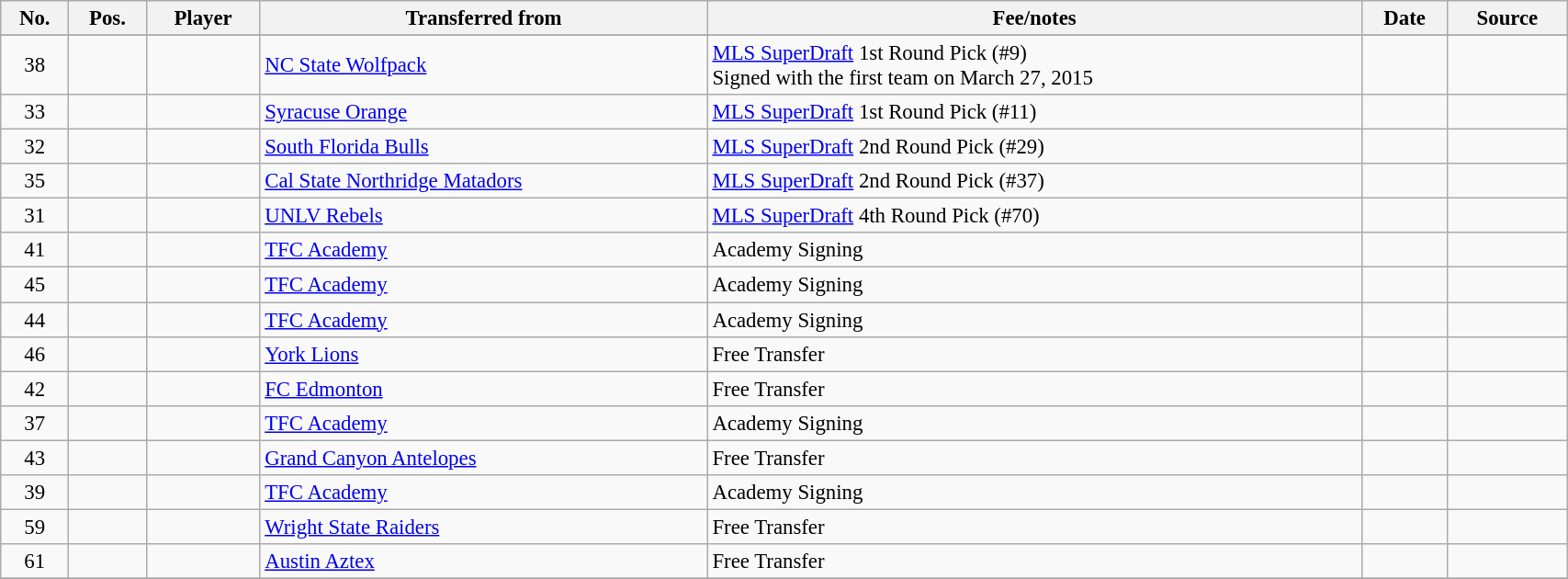<table class="wikitable sortable" style="width:90%; text-align:center; font-size:95%; text-align:left;">
<tr>
<th><strong>No.</strong></th>
<th><strong>Pos.</strong></th>
<th><strong>Player</strong></th>
<th><strong>Transferred from</strong></th>
<th><strong>Fee/notes</strong></th>
<th><strong>Date</strong></th>
<th><strong>Source</strong></th>
</tr>
<tr>
</tr>
<tr>
<td align=center>38</td>
<td align=center></td>
<td></td>
<td> <a href='#'>NC State Wolfpack</a></td>
<td><a href='#'>MLS SuperDraft</a> 1st Round Pick (#9)<br>Signed with the first team on March 27, 2015</td>
<td></td>
<td></td>
</tr>
<tr>
<td align=center>33</td>
<td align=center></td>
<td></td>
<td> <a href='#'>Syracuse Orange</a></td>
<td><a href='#'>MLS SuperDraft</a> 1st Round Pick (#11)</td>
<td></td>
<td></td>
</tr>
<tr>
<td align=center>32</td>
<td align=center></td>
<td></td>
<td> <a href='#'>South Florida Bulls</a></td>
<td><a href='#'>MLS SuperDraft</a> 2nd Round Pick (#29)</td>
<td></td>
<td></td>
</tr>
<tr>
<td align=center>35</td>
<td align=center></td>
<td></td>
<td> <a href='#'>Cal State Northridge Matadors</a></td>
<td><a href='#'>MLS SuperDraft</a> 2nd Round Pick (#37)</td>
<td></td>
<td></td>
</tr>
<tr>
<td align=center>31</td>
<td align=center></td>
<td></td>
<td> <a href='#'>UNLV Rebels</a></td>
<td><a href='#'>MLS SuperDraft</a> 4th Round Pick (#70)</td>
<td></td>
<td></td>
</tr>
<tr>
<td align=center>41</td>
<td align=center></td>
<td></td>
<td> <a href='#'>TFC Academy</a></td>
<td>Academy Signing</td>
<td></td>
<td></td>
</tr>
<tr>
<td align=center>45</td>
<td align=center></td>
<td></td>
<td> <a href='#'>TFC Academy</a></td>
<td>Academy Signing</td>
<td></td>
<td></td>
</tr>
<tr>
<td align=center>44</td>
<td align=center></td>
<td></td>
<td> <a href='#'>TFC Academy</a></td>
<td>Academy Signing</td>
<td></td>
<td></td>
</tr>
<tr>
<td align=center>46</td>
<td align=center></td>
<td></td>
<td> <a href='#'>York Lions</a></td>
<td>Free Transfer</td>
<td></td>
<td></td>
</tr>
<tr>
<td align=center>42</td>
<td align=center></td>
<td></td>
<td> <a href='#'>FC Edmonton</a></td>
<td>Free Transfer</td>
<td></td>
<td></td>
</tr>
<tr>
<td align=center>37</td>
<td align=center></td>
<td></td>
<td> <a href='#'>TFC Academy</a></td>
<td>Academy Signing</td>
<td></td>
<td></td>
</tr>
<tr>
<td align=center>43</td>
<td align=center></td>
<td></td>
<td> <a href='#'>Grand Canyon Antelopes</a></td>
<td>Free Transfer</td>
<td></td>
<td></td>
</tr>
<tr>
<td align=center>39</td>
<td align=center></td>
<td></td>
<td> <a href='#'>TFC Academy</a></td>
<td>Academy Signing</td>
<td></td>
<td></td>
</tr>
<tr>
<td align=center>59</td>
<td align=center></td>
<td></td>
<td> <a href='#'>Wright State Raiders</a></td>
<td>Free Transfer</td>
<td></td>
<td></td>
</tr>
<tr>
<td align=center>61</td>
<td align=center></td>
<td></td>
<td> <a href='#'>Austin Aztex</a></td>
<td>Free Transfer</td>
<td></td>
<td></td>
</tr>
<tr>
</tr>
</table>
